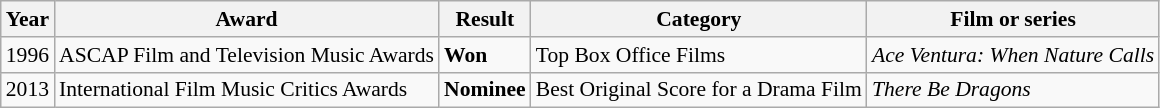<table class="wikitable" style="font-size: 90%;">
<tr>
<th>Year</th>
<th>Award</th>
<th>Result</th>
<th>Category</th>
<th>Film or series</th>
</tr>
<tr>
<td>1996</td>
<td>ASCAP Film and Television Music Awards</td>
<td><strong>Won</strong></td>
<td>Top Box Office Films</td>
<td><em>Ace Ventura: When Nature Calls</em></td>
</tr>
<tr>
<td>2013</td>
<td>International Film Music Critics Awards</td>
<td><strong>Nominee</strong></td>
<td>Best Original Score for a Drama Film</td>
<td><em>There Be Dragons</em></td>
</tr>
</table>
